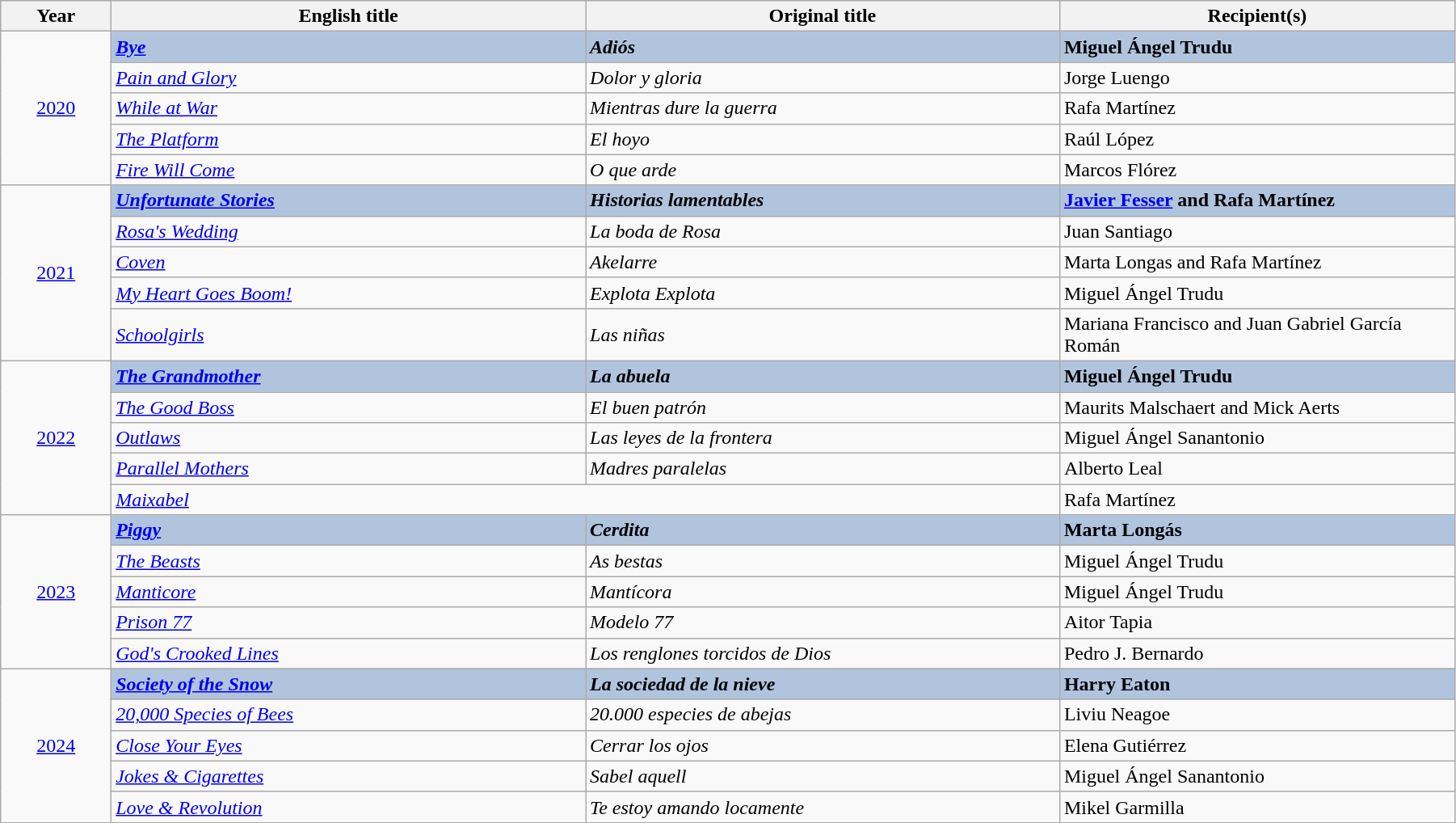<table class="wikitable" width="95%" cellpadding="5">
<tr>
<th width="7%">Year</th>
<th width="30%">English title</th>
<th width="30%">Original title</th>
<th width="25%">Recipient(s)</th>
</tr>
<tr>
<td rowspan=5 style="text-align:center"><a href='#'>2020</a><br></td>
<td style="background:#B0C4DE;"><strong><em><a href='#'>Bye</a></em></strong></td>
<td style="background:#B0C4DE;"><strong><em>Adiós</em></strong></td>
<td style="background:#B0C4DE;"><strong>Miguel Ángel Trudu</strong></td>
</tr>
<tr>
<td><em><a href='#'>Pain and Glory</a></em></td>
<td><em>Dolor y gloria</em></td>
<td>Jorge Luengo</td>
</tr>
<tr>
<td><em><a href='#'>While at War</a></em></td>
<td><em>Mientras dure la guerra</em></td>
<td>Rafa Martínez</td>
</tr>
<tr>
<td><em><a href='#'>The Platform</a></em></td>
<td><em>El hoyo</em></td>
<td>Raúl López</td>
</tr>
<tr>
<td><em><a href='#'>Fire Will Come</a></em></td>
<td><em>O que arde</em></td>
<td>Marcos Flórez</td>
</tr>
<tr>
<td rowspan=5 style="text-align:center"><a href='#'>2021</a><br></td>
<td style="background:#B0C4DE;"><strong><em><a href='#'>Unfortunate Stories</a></em></strong></td>
<td style="background:#B0C4DE;"><strong><em>Historias lamentables</em></strong></td>
<td style="background:#B0C4DE;"><strong><a href='#'>Javier Fesser</a> and Rafa Martínez</strong></td>
</tr>
<tr>
<td><em><a href='#'>Rosa's Wedding</a></em></td>
<td><em>La boda de Rosa</em></td>
<td>Juan Santiago</td>
</tr>
<tr>
<td><em><a href='#'>Coven</a></em></td>
<td><em>Akelarre</em></td>
<td>Marta Longas and Rafa Martínez</td>
</tr>
<tr>
<td><em><a href='#'>My Heart Goes Boom!</a></em></td>
<td><em>Explota Explota</em></td>
<td>Miguel Ángel Trudu</td>
</tr>
<tr>
<td><em><a href='#'>Schoolgirls</a></em></td>
<td><em>Las niñas</em></td>
<td>Mariana Francisco and Juan Gabriel García Román</td>
</tr>
<tr>
<td rowspan=5 style="text-align:center"><a href='#'>2022</a><br></td>
<td style="background:#B0C4DE;"><strong><em><a href='#'>The Grandmother</a></em></strong></td>
<td style="background:#B0C4DE;"><strong><em>La abuela</em></strong></td>
<td style="background:#B0C4DE;"><strong>Miguel Ángel Trudu</strong></td>
</tr>
<tr>
<td><em><a href='#'>The Good Boss</a></em></td>
<td><em>El buen patrón</em></td>
<td>Maurits Malschaert and Mick Aerts</td>
</tr>
<tr>
<td><em><a href='#'>Outlaws</a></em></td>
<td><em>Las leyes de la frontera</em></td>
<td>Miguel Ángel Sanantonio</td>
</tr>
<tr>
<td><em><a href='#'>Parallel Mothers</a></em></td>
<td><em>Madres paralelas</em></td>
<td>Alberto Leal</td>
</tr>
<tr>
<td colspan="2"><em><a href='#'>Maixabel</a></em></td>
<td>Rafa Martínez</td>
</tr>
<tr>
<td rowspan=5 style="text-align:center"><a href='#'>2023</a><br></td>
<td style="background:#B0C4DE;"><strong><em><a href='#'>Piggy</a></em></strong></td>
<td style="background:#B0C4DE;"><strong><em>Cerdita</em></strong></td>
<td style="background:#B0C4DE;"><strong>Marta Longás</strong></td>
</tr>
<tr>
<td><em><a href='#'>The Beasts</a></em></td>
<td><em>As bestas</em></td>
<td>Miguel Ángel Trudu</td>
</tr>
<tr>
<td><em><a href='#'>Manticore</a></em></td>
<td><em>Mantícora</em></td>
<td>Miguel Ángel Trudu</td>
</tr>
<tr>
<td><em><a href='#'>Prison 77</a></em></td>
<td><em>Modelo 77</em></td>
<td>Aitor Tapia</td>
</tr>
<tr>
<td><em><a href='#'>God's Crooked Lines</a></em></td>
<td><em>Los renglones torcidos de Dios</em></td>
<td>Pedro J. Bernardo</td>
</tr>
<tr>
<td rowspan=5 style="text-align:center"><a href='#'>2024</a><br></td>
<td style="background:#B0C4DE;"><strong><em><a href='#'>Society of the Snow</a></em></strong></td>
<td style="background:#B0C4DE;"><strong><em>La sociedad de la nieve</em></strong></td>
<td style="background:#B0C4DE;"><strong>Harry Eaton</strong></td>
</tr>
<tr>
<td><em><a href='#'>20,000 Species of Bees</a></em></td>
<td><em>20.000 especies de abejas</em></td>
<td>Liviu Neagoe</td>
</tr>
<tr>
<td><em><a href='#'>Close Your Eyes</a></em></td>
<td><em>Cerrar los ojos</em></td>
<td>Elena Gutiérrez</td>
</tr>
<tr>
<td><em><a href='#'>Jokes & Cigarettes</a></em></td>
<td><em>Sabel aquell</em></td>
<td>Miguel Ángel Sanantonio</td>
</tr>
<tr>
<td><em><a href='#'>Love & Revolution</a></em></td>
<td><em>Te estoy amando locamente</em></td>
<td>Mikel Garmilla</td>
</tr>
<tr>
</tr>
</table>
